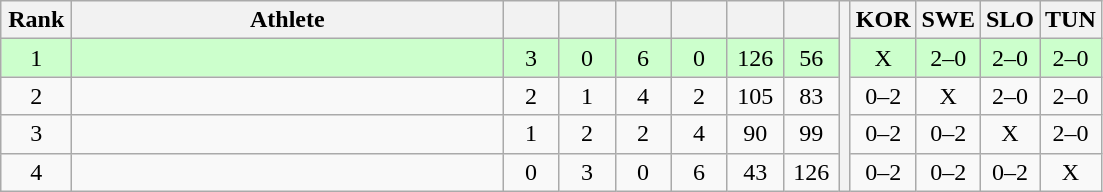<table class="wikitable" style="text-align:center">
<tr>
<th width=40>Rank</th>
<th width=280>Athlete</th>
<th width=30></th>
<th width=30></th>
<th width=30></th>
<th width=30></th>
<th width=30></th>
<th width=30></th>
<th rowspan=5></th>
<th width=30>KOR</th>
<th width=30>SWE</th>
<th width=30>SLO</th>
<th width=30>TUN</th>
</tr>
<tr style="background-color:#ccffcc;">
<td>1</td>
<td align=left></td>
<td>3</td>
<td>0</td>
<td>6</td>
<td>0</td>
<td>126</td>
<td>56</td>
<td>X</td>
<td>2–0</td>
<td>2–0</td>
<td>2–0</td>
</tr>
<tr>
<td>2</td>
<td align=left></td>
<td>2</td>
<td>1</td>
<td>4</td>
<td>2</td>
<td>105</td>
<td>83</td>
<td>0–2</td>
<td>X</td>
<td>2–0</td>
<td>2–0</td>
</tr>
<tr>
<td>3</td>
<td align=left></td>
<td>1</td>
<td>2</td>
<td>2</td>
<td>4</td>
<td>90</td>
<td>99</td>
<td>0–2</td>
<td>0–2</td>
<td>X</td>
<td>2–0</td>
</tr>
<tr>
<td>4</td>
<td align=left></td>
<td>0</td>
<td>3</td>
<td>0</td>
<td>6</td>
<td>43</td>
<td>126</td>
<td>0–2</td>
<td>0–2</td>
<td>0–2</td>
<td>X</td>
</tr>
</table>
